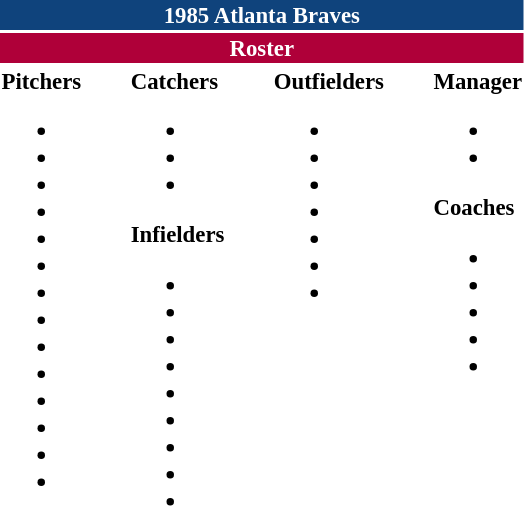<table class="toccolours" style="font-size: 95%;">
<tr>
<th colspan="10" style="background-color: #0f437c; color: #FFFFFF; text-align: center;">1985 Atlanta Braves</th>
</tr>
<tr>
<td colspan="10" style="background-color: #af0039; color: white; text-align: center;"><strong>Roster</strong></td>
</tr>
<tr>
<td valign="top"><strong>Pitchers</strong><br><ul><li></li><li></li><li></li><li></li><li></li><li></li><li></li><li></li><li></li><li></li><li></li><li></li><li></li><li></li></ul></td>
<td width="25px"></td>
<td valign="top"><strong>Catchers</strong><br><ul><li></li><li></li><li></li></ul><strong>Infielders</strong><ul><li></li><li></li><li></li><li></li><li></li><li></li><li></li><li></li><li></li></ul></td>
<td width="25px"></td>
<td valign="top"><strong>Outfielders</strong><br><ul><li></li><li></li><li></li><li></li><li></li><li></li><li></li></ul></td>
<td width="25px"></td>
<td valign="top"><strong>Manager</strong><br><ul><li></li><li></li></ul><strong>Coaches</strong><ul><li></li><li></li><li></li><li></li><li></li></ul></td>
</tr>
</table>
